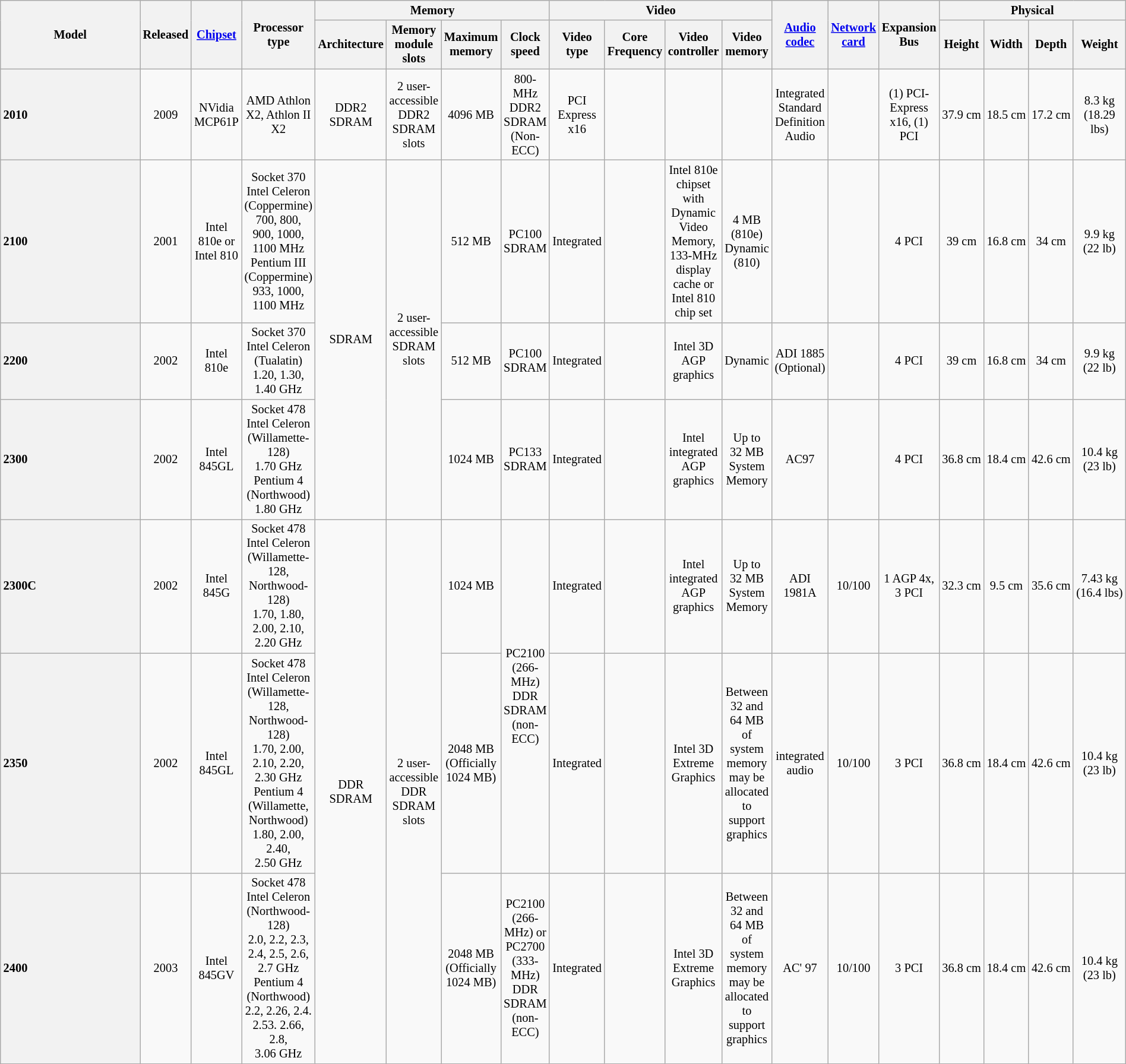<table class ="wikitable" style="font-size: 85%; text-align: center; width: 100%;">
<tr>
<th rowspan=2 style="width:12em">Model</th>
<th rowspan="2">Released</th>
<th rowspan=2><a href='#'>Chipset</a></th>
<th rowspan=2 style="text-align:center;">Processor type</th>
<th colspan=4 style="text-align:center;">Memory</th>
<th colspan=4 style="text-align:center;">Video</th>
<th rowspan=2><a href='#'>Audio codec</a></th>
<th rowspan=2><a href='#'>Network card</a></th>
<th rowspan=2>Expansion Bus</th>
<th colspan=4 style="text-align:center;">Physical</th>
</tr>
<tr>
<th>Architecture</th>
<th>Memory module slots</th>
<th>Maximum memory</th>
<th>Clock speed</th>
<th>Video type</th>
<th>Core Frequency</th>
<th>Video controller</th>
<th>Video memory</th>
<th>Height</th>
<th>Width</th>
<th>Depth</th>
<th>Weight</th>
</tr>
<tr>
<th style="text-align:left;">2010</th>
<td>2009</td>
<td>NVidia MCP61P</td>
<td>AMD Athlon X2, Athlon II X2</td>
<td>DDR2 SDRAM</td>
<td>2 user-accessible DDR2 SDRAM slots</td>
<td>4096 MB</td>
<td>800-MHz DDR2 SDRAM (Non-ECC)</td>
<td>PCI Express x16</td>
<td></td>
<td></td>
<td></td>
<td>Integrated Standard Definition Audio</td>
<td></td>
<td>(1) PCI-Express x16, (1) PCI</td>
<td>37.9 cm</td>
<td>18.5 cm</td>
<td>17.2 cm</td>
<td>8.3 kg (18.29 lbs)</td>
</tr>
<tr>
<th style="text-align:left;">2100</th>
<td>2001</td>
<td>Intel 810e or Intel 810</td>
<td>Socket 370<br>Intel Celeron (Coppermine)<br>700, 800, 900, 1000, 1100 MHz<br>Pentium III (Coppermine)<br>933, 1000, 1100 MHz</td>
<td rowspan="3">SDRAM</td>
<td rowspan="3">2 user-accessible SDRAM slots</td>
<td>512 MB</td>
<td>PC100 SDRAM</td>
<td>Integrated</td>
<td></td>
<td>Intel 810e chipset with Dynamic Video Memory, 133-MHz display cache or Intel 810 chip set</td>
<td>4 MB (810e) Dynamic (810)</td>
<td></td>
<td></td>
<td>4 PCI</td>
<td>39 cm</td>
<td>16.8 cm</td>
<td>34 cm</td>
<td>9.9 kg (22 lb)</td>
</tr>
<tr>
<th style="text-align:left;">2200</th>
<td>2002</td>
<td>Intel 810e</td>
<td>Socket 370<br>Intel Celeron (Tualatin)<br>1.20, 1.30, 1.40 GHz</td>
<td>512 MB</td>
<td>PC100 SDRAM</td>
<td>Integrated</td>
<td></td>
<td>Intel 3D AGP graphics</td>
<td>Dynamic</td>
<td>ADI 1885 (Optional)</td>
<td></td>
<td>4 PCI</td>
<td>39 cm</td>
<td>16.8 cm</td>
<td>34 cm</td>
<td>9.9 kg (22 lb)</td>
</tr>
<tr>
<th style="text-align:left;">2300</th>
<td>2002</td>
<td>Intel 845GL</td>
<td>Socket 478<br>Intel Celeron (Willamette-128)<br>1.70 GHz<br>Pentium 4 (Northwood)<br>1.80 GHz</td>
<td>1024 MB</td>
<td>PC133 SDRAM</td>
<td>Integrated</td>
<td></td>
<td>Intel integrated AGP graphics</td>
<td>Up to 32 MB System Memory</td>
<td>AC97</td>
<td></td>
<td>4 PCI</td>
<td>36.8 cm</td>
<td>18.4 cm</td>
<td>42.6 cm</td>
<td>10.4 kg (23 lb)</td>
</tr>
<tr>
<th style="text-align:left;">2300C</th>
<td>2002</td>
<td>Intel 845G</td>
<td>Socket 478<br>Intel Celeron (Willamette-128, Northwood-128)<br>1.70, 1.80, 2.00, 2.10, 2.20 GHz</td>
<td rowspan="3">DDR SDRAM</td>
<td rowspan="3">2 user-accessible DDR SDRAM slots</td>
<td>1024 MB</td>
<td rowspan="2">PC2100 (266-MHz) DDR SDRAM<br>(non-ECC)</td>
<td>Integrated</td>
<td></td>
<td>Intel integrated AGP graphics</td>
<td>Up to 32 MB System Memory</td>
<td>ADI 1981A</td>
<td>10/100</td>
<td>1 AGP 4x, 3 PCI</td>
<td>32.3 cm</td>
<td>9.5 cm</td>
<td>35.6 cm</td>
<td>7.43 kg (16.4 lbs)</td>
</tr>
<tr>
<th style="text-align:left;">2350</th>
<td>2002</td>
<td>Intel 845GL</td>
<td>Socket 478<br>Intel Celeron (Willamette-128, Northwood-128)<br>1.70, 2.00, 2.10, 2.20, 2.30 GHz<br>Pentium 4 (Willamette, Northwood)<br>1.80, 2.00, 2.40, 2.50 GHz</td>
<td>2048 MB (Officially 1024 MB)</td>
<td>Integrated</td>
<td></td>
<td>Intel 3D Extreme Graphics</td>
<td>Between 32 and 64 MB of system memory may be allocated to support graphics</td>
<td>integrated audio</td>
<td>10/100</td>
<td>3 PCI</td>
<td>36.8 cm</td>
<td>18.4 cm</td>
<td>42.6 cm</td>
<td>10.4 kg (23 lb)</td>
</tr>
<tr>
<th style="text-align:left;">2400</th>
<td>2003</td>
<td>Intel 845GV</td>
<td>Socket 478<br>Intel Celeron (Northwood-128)<br>2.0, 2.2, 2.3, 2.4, 2.5, 2.6, 2.7 GHz<br>Pentium 4 (Northwood)<br>2.2, 2.26, 2.4. 2.53. 2.66, 2.8, 3.06 GHz</td>
<td>2048 MB (Officially 1024 MB)</td>
<td>PC2100 (266-MHz) or PC2700 (333-MHz) DDR SDRAM (non-ECC)</td>
<td>Integrated</td>
<td></td>
<td>Intel 3D Extreme Graphics</td>
<td>Between 32 and 64 MB of system memory may be allocated to support graphics</td>
<td>AC' 97</td>
<td>10/100</td>
<td>3 PCI</td>
<td>36.8 cm</td>
<td>18.4 cm</td>
<td>42.6 cm</td>
<td>10.4 kg (23 lb)</td>
</tr>
</table>
